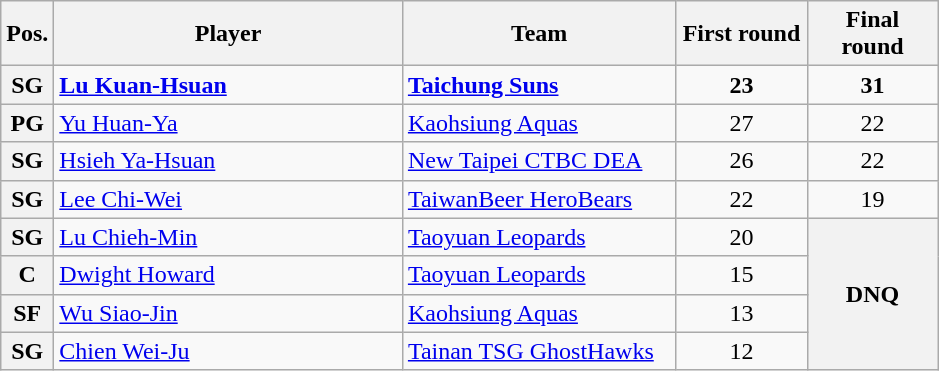<table class="wikitable" style="text-align:center">
<tr>
<th scope="col" width="25px">Pos.</th>
<th scope="col" width="225px">Player</th>
<th scope="col" width="175px">Team</th>
<th scope="col" width="80px">First round</th>
<th scope="col" width="80px">Final round</th>
</tr>
<tr>
<th>SG</th>
<td style="text-align:left"><strong><a href='#'>Lu Kuan-Hsuan</a></strong></td>
<td style="text-align:left"><strong><a href='#'>Taichung Suns</a></strong></td>
<td><strong>23</strong></td>
<td><strong>31</strong></td>
</tr>
<tr>
<th>PG</th>
<td style="text-align:left"><a href='#'>Yu Huan-Ya</a></td>
<td style="text-align:left"><a href='#'>Kaohsiung Aquas</a></td>
<td>27</td>
<td>22</td>
</tr>
<tr>
<th>SG</th>
<td style="text-align:left"><a href='#'>Hsieh Ya-Hsuan</a></td>
<td style="text-align:left"><a href='#'>New Taipei CTBC DEA</a></td>
<td>26</td>
<td>22</td>
</tr>
<tr>
<th>SG</th>
<td style="text-align:left"><a href='#'>Lee Chi-Wei</a></td>
<td style="text-align:left"><a href='#'>TaiwanBeer HeroBears</a></td>
<td>22</td>
<td>19</td>
</tr>
<tr>
<th>SG</th>
<td style="text-align:left"><a href='#'>Lu Chieh-Min</a></td>
<td style="text-align:left"><a href='#'>Taoyuan Leopards</a></td>
<td>20</td>
<th rowspan="4" style="text-align:center;">DNQ</th>
</tr>
<tr>
<th>C</th>
<td style="text-align:left"><a href='#'>Dwight Howard</a></td>
<td style="text-align:left"><a href='#'>Taoyuan Leopards</a></td>
<td>15</td>
</tr>
<tr>
<th>SF</th>
<td style="text-align:left"><a href='#'>Wu Siao-Jin</a></td>
<td style="text-align:left"><a href='#'>Kaohsiung Aquas</a></td>
<td>13</td>
</tr>
<tr>
<th>SG</th>
<td style="text-align:left"><a href='#'>Chien Wei-Ju</a></td>
<td style="text-align:left"><a href='#'>Tainan TSG GhostHawks</a></td>
<td>12</td>
</tr>
</table>
